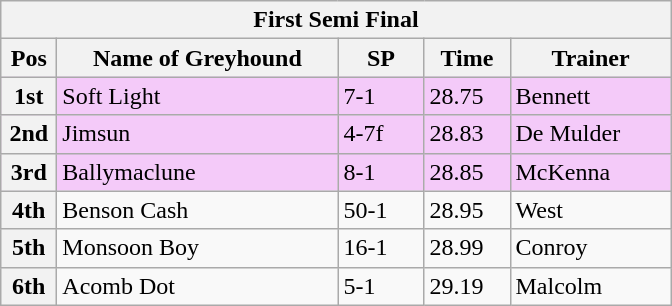<table class="wikitable">
<tr>
<th colspan="6">First Semi Final </th>
</tr>
<tr>
<th width=30>Pos</th>
<th width=180>Name of Greyhound</th>
<th width=50>SP</th>
<th width=50>Time</th>
<th width=100>Trainer</th>
</tr>
<tr style="background: #f4caf9;">
<th>1st</th>
<td>Soft Light</td>
<td>7-1</td>
<td>28.75</td>
<td>Bennett</td>
</tr>
<tr style="background: #f4caf9;">
<th>2nd</th>
<td>Jimsun</td>
<td>4-7f</td>
<td>28.83</td>
<td>De Mulder</td>
</tr>
<tr style="background: #f4caf9;">
<th>3rd</th>
<td>Ballymaclune</td>
<td>8-1</td>
<td>28.85</td>
<td>McKenna</td>
</tr>
<tr>
<th>4th</th>
<td>Benson Cash</td>
<td>50-1</td>
<td>28.95</td>
<td>West</td>
</tr>
<tr>
<th>5th</th>
<td>Monsoon Boy</td>
<td>16-1</td>
<td>28.99</td>
<td>Conroy</td>
</tr>
<tr>
<th>6th</th>
<td>Acomb Dot</td>
<td>5-1</td>
<td>29.19</td>
<td>Malcolm</td>
</tr>
</table>
